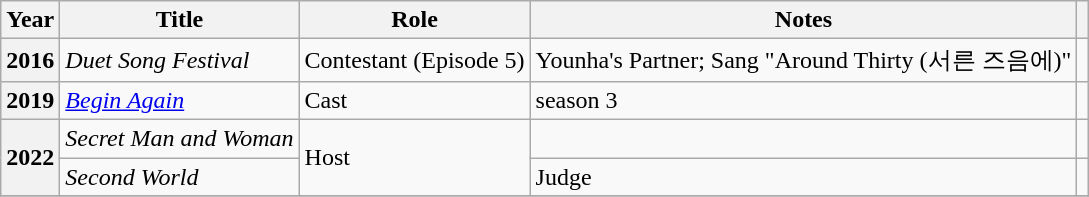<table class="wikitable plainrowheaders">
<tr>
<th>Year</th>
<th>Title</th>
<th>Role</th>
<th>Notes</th>
<th scope="col" class="unsortable"></th>
</tr>
<tr>
<th scope="row">2016</th>
<td><em>Duet Song Festival</em></td>
<td>Contestant (Episode 5)</td>
<td>Younha's Partner; Sang "Around Thirty (서른 즈음에)"</td>
<td></td>
</tr>
<tr>
<th scope="row">2019</th>
<td><em><a href='#'>Begin Again</a></em></td>
<td>Cast</td>
<td>season 3</td>
<td></td>
</tr>
<tr>
<th scope="row" rowspan=2>2022</th>
<td><em>Secret Man and Woman</em></td>
<td rowspan=2>Host</td>
<td></td>
<td></td>
</tr>
<tr>
<td><em>Second World</em></td>
<td>Judge</td>
<td></td>
</tr>
<tr>
</tr>
</table>
